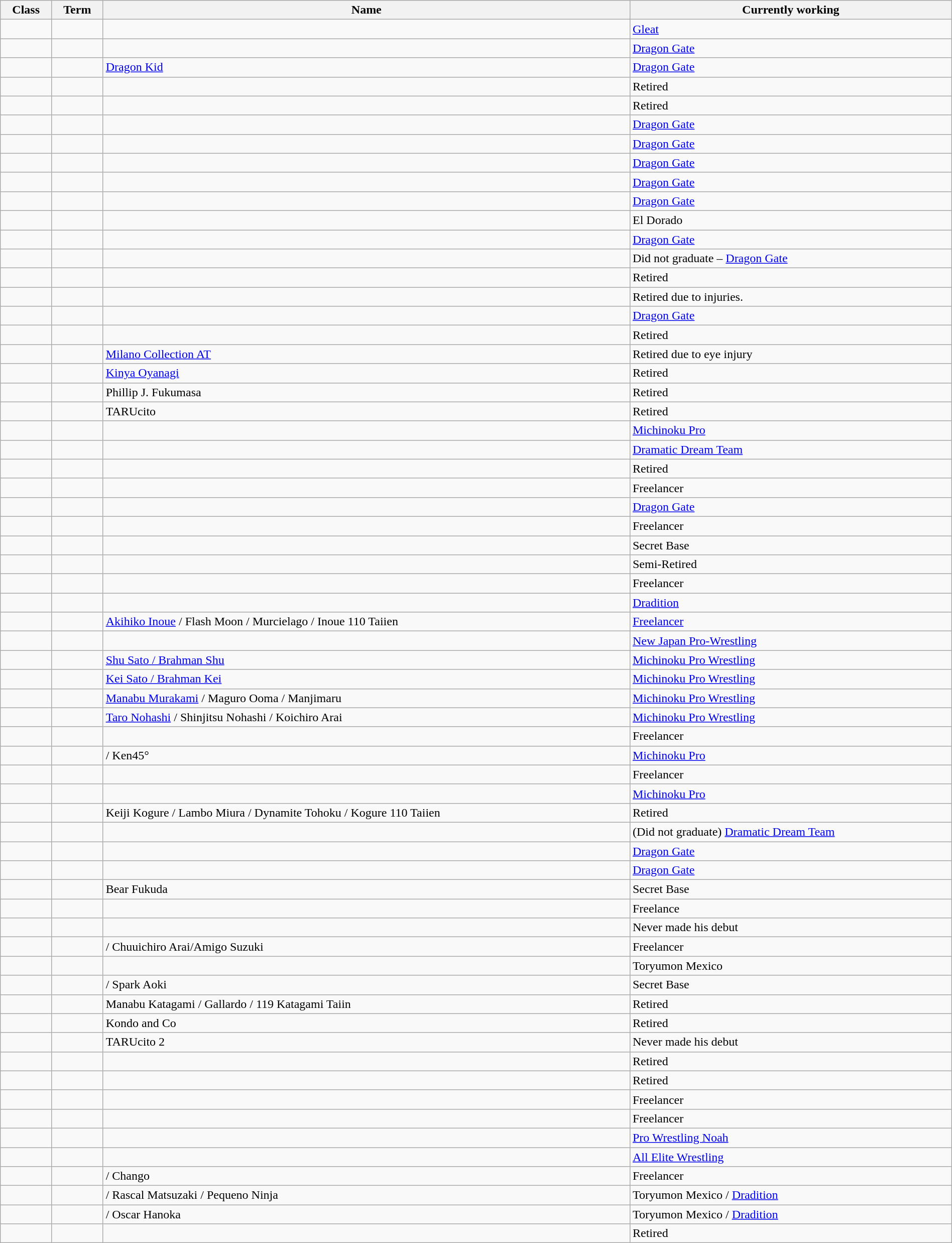<table class="wikitable sortable" width=100%>
<tr>
<th>Class</th>
<th>Term</th>
<th>Name</th>
<th>Currently working</th>
</tr>
<tr>
<td></td>
<td></td>
<td></td>
<td><a href='#'>Gleat</a></td>
</tr>
<tr>
<td></td>
<td></td>
<td></td>
<td><a href='#'>Dragon Gate</a></td>
</tr>
<tr>
<td></td>
<td></td>
<td><a href='#'>Dragon Kid</a></td>
<td><a href='#'>Dragon Gate</a></td>
</tr>
<tr>
<td></td>
<td></td>
<td></td>
<td>Retired</td>
</tr>
<tr>
<td></td>
<td></td>
<td></td>
<td>Retired</td>
</tr>
<tr>
<td></td>
<td></td>
<td></td>
<td><a href='#'>Dragon Gate</a></td>
</tr>
<tr>
<td></td>
<td></td>
<td></td>
<td><a href='#'>Dragon Gate</a></td>
</tr>
<tr>
<td></td>
<td></td>
<td></td>
<td><a href='#'>Dragon Gate</a></td>
</tr>
<tr>
<td></td>
<td></td>
<td></td>
<td><a href='#'>Dragon Gate</a></td>
</tr>
<tr>
<td></td>
<td></td>
<td></td>
<td><a href='#'>Dragon Gate</a></td>
</tr>
<tr>
<td></td>
<td></td>
<td></td>
<td>El Dorado</td>
</tr>
<tr>
<td></td>
<td></td>
<td></td>
<td><a href='#'>Dragon Gate</a></td>
</tr>
<tr>
<td></td>
<td></td>
<td></td>
<td>Did not graduate – <a href='#'>Dragon Gate</a></td>
</tr>
<tr>
<td></td>
<td></td>
<td></td>
<td>Retired</td>
</tr>
<tr>
<td></td>
<td></td>
<td></td>
<td>Retired due to injuries.</td>
</tr>
<tr>
<td></td>
<td></td>
<td></td>
<td><a href='#'>Dragon Gate</a></td>
</tr>
<tr>
<td></td>
<td></td>
<td></td>
<td>Retired</td>
</tr>
<tr>
<td></td>
<td></td>
<td><a href='#'>Milano Collection AT</a></td>
<td>Retired due to eye injury</td>
</tr>
<tr>
<td></td>
<td></td>
<td><a href='#'>Kinya Oyanagi</a></td>
<td>Retired</td>
</tr>
<tr>
<td></td>
<td></td>
<td>Phillip J. Fukumasa</td>
<td>Retired</td>
</tr>
<tr>
<td></td>
<td></td>
<td>TARUcito</td>
<td>Retired</td>
</tr>
<tr>
<td></td>
<td></td>
<td></td>
<td><a href='#'>Michinoku Pro</a></td>
</tr>
<tr>
<td></td>
<td></td>
<td></td>
<td><a href='#'>Dramatic Dream Team</a></td>
</tr>
<tr>
<td></td>
<td></td>
<td></td>
<td>Retired</td>
</tr>
<tr>
<td></td>
<td></td>
<td></td>
<td>Freelancer</td>
</tr>
<tr>
<td></td>
<td></td>
<td><br></td>
<td><a href='#'>Dragon Gate</a></td>
</tr>
<tr>
<td></td>
<td></td>
<td></td>
<td>Freelancer</td>
</tr>
<tr>
<td></td>
<td></td>
<td></td>
<td>Secret Base</td>
</tr>
<tr>
<td></td>
<td></td>
<td></td>
<td>Semi-Retired</td>
</tr>
<tr>
<td></td>
<td></td>
<td></td>
<td>Freelancer</td>
</tr>
<tr>
<td></td>
<td></td>
<td></td>
<td><a href='#'>Dradition</a></td>
</tr>
<tr>
<td></td>
<td></td>
<td><a href='#'>Akihiko Inoue</a> / Flash Moon / Murcielago / Inoue 110 Taiien</td>
<td><a href='#'>Freelancer</a></td>
</tr>
<tr>
<td></td>
<td></td>
<td></td>
<td><a href='#'>New Japan Pro-Wrestling</a></td>
</tr>
<tr>
<td></td>
<td></td>
<td><a href='#'>Shu Sato / Brahman Shu</a></td>
<td><a href='#'>Michinoku Pro Wrestling</a></td>
</tr>
<tr>
<td></td>
<td></td>
<td><a href='#'>Kei Sato / Brahman Kei</a></td>
<td><a href='#'>Michinoku Pro Wrestling</a></td>
</tr>
<tr>
<td></td>
<td></td>
<td><a href='#'>Manabu Murakami</a> / Maguro Ooma / Manjimaru</td>
<td><a href='#'>Michinoku Pro Wrestling</a></td>
</tr>
<tr>
<td></td>
<td></td>
<td><a href='#'>Taro Nohashi</a> / Shinjitsu Nohashi / Koichiro Arai</td>
<td><a href='#'>Michinoku Pro Wrestling</a></td>
</tr>
<tr>
<td></td>
<td></td>
<td></td>
<td>Freelancer</td>
</tr>
<tr>
<td></td>
<td></td>
<td> / Ken45°</td>
<td><a href='#'>Michinoku Pro</a></td>
</tr>
<tr>
<td></td>
<td></td>
<td></td>
<td>Freelancer</td>
</tr>
<tr>
<td></td>
<td></td>
<td></td>
<td><a href='#'>Michinoku Pro</a></td>
</tr>
<tr>
<td></td>
<td></td>
<td>Keiji Kogure / Lambo Miura / Dynamite Tohoku / Kogure 110 Taiien</td>
<td>Retired</td>
</tr>
<tr>
<td></td>
<td></td>
<td></td>
<td>(Did not graduate) <a href='#'>Dramatic Dream Team</a></td>
</tr>
<tr>
<td></td>
<td></td>
<td></td>
<td><a href='#'>Dragon Gate</a></td>
</tr>
<tr>
<td></td>
<td></td>
<td></td>
<td><a href='#'>Dragon Gate</a></td>
</tr>
<tr>
<td></td>
<td></td>
<td> Bear Fukuda</td>
<td>Secret Base</td>
</tr>
<tr>
<td></td>
<td></td>
<td></td>
<td>Freelance</td>
</tr>
<tr>
<td></td>
<td></td>
<td></td>
<td>Never made his debut</td>
</tr>
<tr>
<td></td>
<td></td>
<td> / Chuuichiro Arai/Amigo Suzuki</td>
<td>Freelancer</td>
</tr>
<tr>
<td></td>
<td></td>
<td></td>
<td>Toryumon Mexico</td>
</tr>
<tr>
<td></td>
<td></td>
<td> / Spark Aoki</td>
<td>Secret Base</td>
</tr>
<tr>
<td></td>
<td></td>
<td>Manabu Katagami / Gallardo / 119 Katagami Taiin</td>
<td>Retired</td>
</tr>
<tr>
<td></td>
<td></td>
<td>Kondo and Co</td>
<td>Retired</td>
</tr>
<tr>
<td></td>
<td></td>
<td>TARUcito 2</td>
<td>Never made his debut</td>
</tr>
<tr>
<td></td>
<td></td>
<td></td>
<td>Retired</td>
</tr>
<tr>
<td></td>
<td></td>
<td></td>
<td>Retired</td>
</tr>
<tr>
<td></td>
<td></td>
<td></td>
<td>Freelancer</td>
</tr>
<tr>
<td></td>
<td></td>
<td></td>
<td>Freelancer</td>
</tr>
<tr>
<td></td>
<td></td>
<td></td>
<td><a href='#'>Pro Wrestling Noah</a></td>
</tr>
<tr>
<td></td>
<td></td>
<td></td>
<td><a href='#'>All Elite Wrestling</a></td>
</tr>
<tr>
<td></td>
<td></td>
<td> / Chango</td>
<td>Freelancer</td>
</tr>
<tr>
<td></td>
<td></td>
<td> / Rascal Matsuzaki / Pequeno Ninja</td>
<td>Toryumon Mexico / <a href='#'>Dradition</a></td>
</tr>
<tr>
<td></td>
<td></td>
<td> / Oscar Hanoka</td>
<td>Toryumon Mexico / <a href='#'>Dradition</a></td>
</tr>
<tr>
<td></td>
<td></td>
<td></td>
<td>Retired</td>
</tr>
</table>
